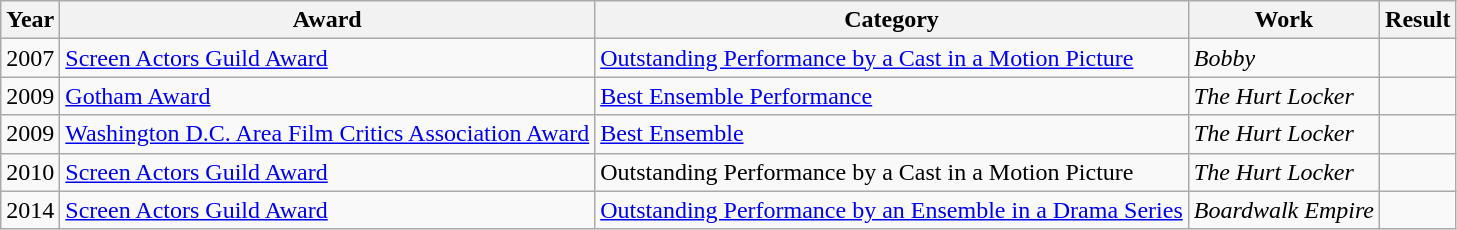<table class="wikitable sortable">
<tr>
<th>Year</th>
<th>Award</th>
<th>Category</th>
<th>Work</th>
<th>Result</th>
</tr>
<tr>
<td>2007</td>
<td><a href='#'>Screen Actors Guild Award</a></td>
<td><a href='#'>Outstanding Performance by a Cast in a Motion Picture</a></td>
<td><em>Bobby</em></td>
<td></td>
</tr>
<tr>
<td>2009</td>
<td><a href='#'>Gotham Award</a></td>
<td><a href='#'>Best Ensemble Performance</a></td>
<td data-sort-value="Hurt Locker, The"><em>The Hurt Locker</em></td>
<td></td>
</tr>
<tr>
<td>2009</td>
<td><a href='#'>Washington D.C. Area Film Critics Association Award</a></td>
<td><a href='#'>Best Ensemble</a></td>
<td data-sort-value="Hurt Locker, The"><em>The Hurt Locker</em></td>
<td></td>
</tr>
<tr>
<td>2010</td>
<td><a href='#'>Screen Actors Guild Award</a></td>
<td>Outstanding Performance by a Cast in a Motion Picture</td>
<td data-sort-value="Hurt Locker, The"><em>The Hurt Locker</em></td>
<td></td>
</tr>
<tr>
<td>2014</td>
<td><a href='#'>Screen Actors Guild Award</a></td>
<td><a href='#'>Outstanding Performance by an Ensemble in a Drama Series</a></td>
<td><em>Boardwalk Empire</em></td>
<td></td>
</tr>
</table>
